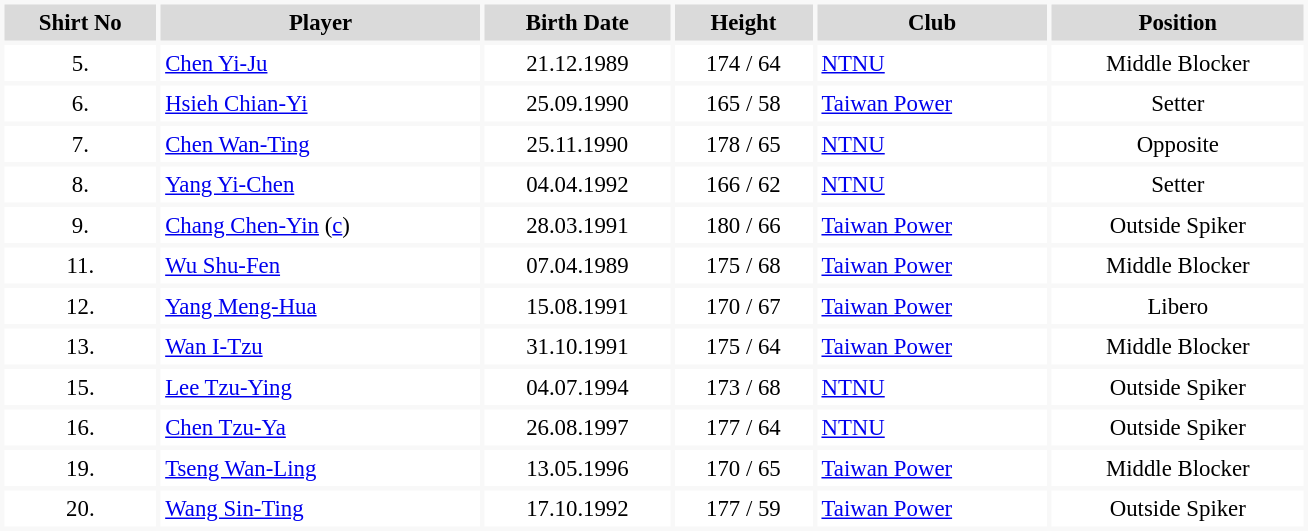<table cellpadding="3" cellspacing="3" class="toccolours" style="background:#f8f8f8; font-size:95%; align=left" width="69%">
<tr align="center" style="background:#dadada;font-size:100%;">
<th>Shirt No</th>
<th>Player</th>
<th>Birth Date</th>
<th>Height</th>
<th>Club</th>
<th>Position</th>
</tr>
<tr style="background:#ffffff">
<td align="center">5.</td>
<td><a href='#'>Chen Yi-Ju</a></td>
<td align="center">21.12.1989</td>
<td align="center">174 / 64</td>
<td> <a href='#'>NTNU</a></td>
<td align="center">Middle Blocker</td>
</tr>
<tr style="background:#ffffff">
<td align="center">6.</td>
<td><a href='#'>Hsieh Chian-Yi</a></td>
<td align="center">25.09.1990</td>
<td align="center">165 / 58</td>
<td> <a href='#'>Taiwan Power</a></td>
<td align="center">Setter</td>
</tr>
<tr style="background:#ffffff">
<td align="center">7.</td>
<td><a href='#'>Chen Wan-Ting</a></td>
<td align="center">25.11.1990</td>
<td align="center">178 / 65</td>
<td> <a href='#'>NTNU</a></td>
<td align="center">Opposite</td>
</tr>
<tr style="background:#ffffff">
<td align="center">8.</td>
<td><a href='#'>Yang Yi-Chen</a></td>
<td align="center">04.04.1992</td>
<td align="center">166 / 62</td>
<td> <a href='#'>NTNU</a></td>
<td align="center">Setter</td>
</tr>
<tr style="background:#ffffff">
<td align="center">9.</td>
<td><a href='#'>Chang Chen-Yin</a> (<a href='#'>c</a>)</td>
<td align="center">28.03.1991</td>
<td align="center">180 / 66</td>
<td> <a href='#'>Taiwan Power</a></td>
<td align="center">Outside Spiker</td>
</tr>
<tr style="background:#ffffff">
<td align="center">11.</td>
<td><a href='#'>Wu Shu-Fen</a></td>
<td align="center">07.04.1989</td>
<td align="center">175 / 68</td>
<td> <a href='#'>Taiwan Power</a></td>
<td align="center">Middle Blocker</td>
</tr>
<tr style="background:#ffffff">
<td align="center">12.</td>
<td><a href='#'>Yang Meng-Hua</a></td>
<td align="center">15.08.1991</td>
<td align="center">170 / 67</td>
<td> <a href='#'>Taiwan Power</a></td>
<td align="center">Libero</td>
</tr>
<tr style="background:#ffffff">
<td align="center">13.</td>
<td><a href='#'>Wan I-Tzu</a></td>
<td align="center">31.10.1991</td>
<td align="center">175 / 64</td>
<td>  <a href='#'>Taiwan Power</a></td>
<td align="center">Middle Blocker</td>
</tr>
<tr style="background:#ffffff">
<td align="center">15.</td>
<td><a href='#'>Lee Tzu-Ying</a></td>
<td align="center">04.07.1994</td>
<td align="center">173 / 68</td>
<td> <a href='#'>NTNU</a></td>
<td align="center">Outside Spiker</td>
</tr>
<tr style="background:#ffffff">
<td align="center">16.</td>
<td><a href='#'>Chen Tzu-Ya</a></td>
<td align="center">26.08.1997</td>
<td align="center">177 / 64</td>
<td> <a href='#'>NTNU</a></td>
<td align="center">Outside Spiker</td>
</tr>
<tr style="background:#ffffff">
<td align="center">19.</td>
<td><a href='#'>Tseng Wan-Ling</a></td>
<td align="center">13.05.1996</td>
<td align="center">170 / 65</td>
<td><a href='#'>Taiwan Power</a></td>
<td align="center">Middle Blocker</td>
</tr>
<tr style="background:#ffffff">
<td align="center">20.</td>
<td><a href='#'>Wang Sin-Ting</a></td>
<td align="center">17.10.1992</td>
<td align="center">177 / 59</td>
<td><a href='#'>Taiwan Power</a></td>
<td align="center">Outside Spiker</td>
</tr>
</table>
